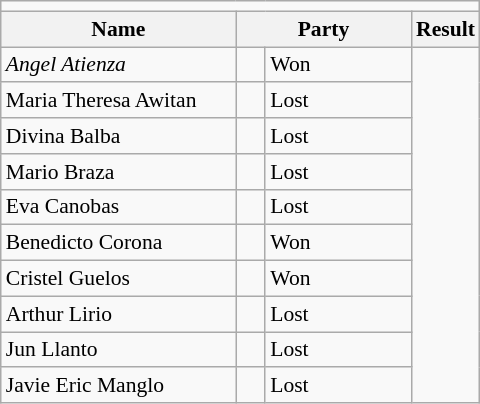<table class=wikitable style="font-size:90%">
<tr>
<td colspan=4 bgcolor=></td>
</tr>
<tr>
<th width=150px>Name</th>
<th colspan=2 width=110px>Party</th>
<th>Result</th>
</tr>
<tr>
<td><em>Angel Atienza</em></td>
<td></td>
<td>Won</td>
</tr>
<tr>
<td>Maria Theresa Awitan</td>
<td></td>
<td>Lost</td>
</tr>
<tr>
<td>Divina Balba</td>
<td></td>
<td>Lost</td>
</tr>
<tr>
<td>Mario Braza</td>
<td></td>
<td>Lost</td>
</tr>
<tr>
<td>Eva Canobas</td>
<td></td>
<td>Lost</td>
</tr>
<tr>
<td>Benedicto Corona</td>
<td></td>
<td>Won</td>
</tr>
<tr>
<td>Cristel Guelos</td>
<td></td>
<td>Won</td>
</tr>
<tr>
<td>Arthur Lirio</td>
<td></td>
<td>Lost</td>
</tr>
<tr>
<td>Jun Llanto</td>
<td></td>
<td>Lost</td>
</tr>
<tr>
<td>Javie Eric Manglo</td>
<td></td>
<td>Lost</td>
</tr>
</table>
